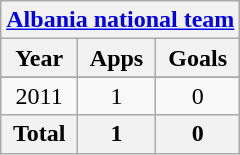<table class="wikitable" style="text-align:center">
<tr>
<th colspan=3><a href='#'>Albania national team</a></th>
</tr>
<tr>
<th>Year</th>
<th>Apps</th>
<th>Goals</th>
</tr>
<tr>
</tr>
<tr>
<td>2011</td>
<td>1</td>
<td>0</td>
</tr>
<tr>
<th>Total</th>
<th>1</th>
<th>0</th>
</tr>
</table>
